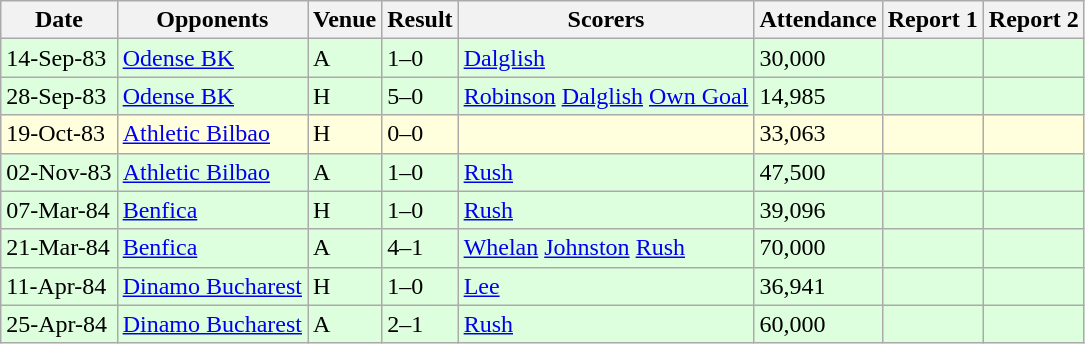<table class=wikitable>
<tr>
<th>Date</th>
<th>Opponents</th>
<th>Venue</th>
<th>Result</th>
<th>Scorers</th>
<th>Attendance</th>
<th>Report 1</th>
<th>Report 2</th>
</tr>
<tr bgcolor="#ddffdd">
<td>14-Sep-83</td>
<td><a href='#'>Odense BK</a></td>
<td>A</td>
<td>1–0</td>
<td><a href='#'>Dalglish</a> </td>
<td>30,000</td>
<td></td>
<td></td>
</tr>
<tr bgcolor="#ddffdd">
<td>28-Sep-83</td>
<td><a href='#'>Odense BK</a></td>
<td>H</td>
<td>5–0</td>
<td><a href='#'>Robinson</a>  <a href='#'>Dalglish</a>  <a href='#'>Own Goal</a> </td>
<td>14,985</td>
<td></td>
<td></td>
</tr>
<tr bgcolor="#ffffdd">
<td>19-Oct-83</td>
<td><a href='#'>Athletic Bilbao</a></td>
<td>H</td>
<td>0–0</td>
<td></td>
<td>33,063</td>
<td></td>
<td></td>
</tr>
<tr bgcolor="#ddffdd">
<td>02-Nov-83</td>
<td><a href='#'>Athletic Bilbao</a></td>
<td>A</td>
<td>1–0</td>
<td><a href='#'>Rush</a> </td>
<td>47,500</td>
<td></td>
<td></td>
</tr>
<tr bgcolor="#ddffdd">
<td>07-Mar-84</td>
<td><a href='#'>Benfica</a></td>
<td>H</td>
<td>1–0</td>
<td><a href='#'>Rush</a> </td>
<td>39,096</td>
<td></td>
<td></td>
</tr>
<tr bgcolor="#ddffdd">
<td>21-Mar-84</td>
<td><a href='#'>Benfica</a></td>
<td>A</td>
<td>4–1</td>
<td><a href='#'>Whelan</a>  <a href='#'>Johnston</a>  <a href='#'>Rush</a> </td>
<td>70,000</td>
<td></td>
<td></td>
</tr>
<tr bgcolor="#ddffdd">
<td>11-Apr-84</td>
<td><a href='#'>Dinamo Bucharest</a></td>
<td>H</td>
<td>1–0</td>
<td><a href='#'>Lee</a> </td>
<td>36,941</td>
<td></td>
<td></td>
</tr>
<tr bgcolor="#ddffdd">
<td>25-Apr-84</td>
<td><a href='#'>Dinamo Bucharest</a></td>
<td>A</td>
<td>2–1</td>
<td><a href='#'>Rush</a> </td>
<td>60,000</td>
<td></td>
<td></td>
</tr>
</table>
